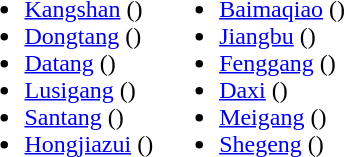<table>
<tr>
<td valign="top"><br><ul><li><a href='#'>Kangshan</a> ()</li><li><a href='#'>Dongtang</a> ()</li><li><a href='#'>Datang</a> ()</li><li><a href='#'>Lusigang</a> ()</li><li><a href='#'>Santang</a> ()</li><li><a href='#'>Hongjiazui</a> ()</li></ul></td>
<td valign="top"><br><ul><li><a href='#'>Baimaqiao</a> ()</li><li><a href='#'>Jiangbu</a> ()</li><li><a href='#'>Fenggang</a> ()</li><li><a href='#'>Daxi</a> ()</li><li><a href='#'>Meigang</a> ()</li><li><a href='#'>Shegeng</a> ()</li></ul></td>
</tr>
</table>
